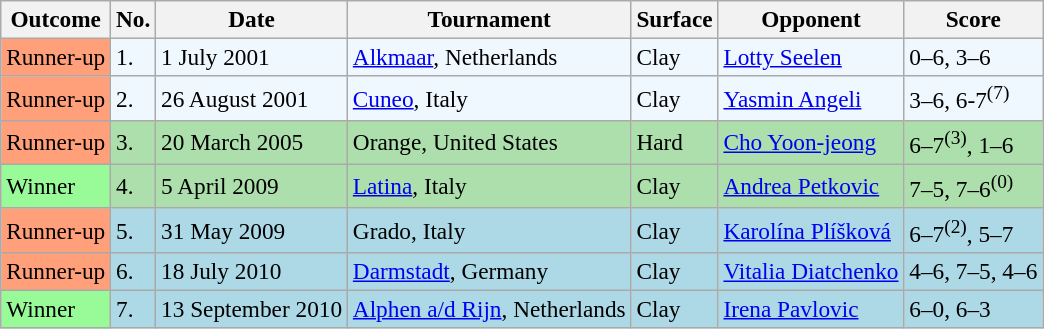<table class="sortable wikitable" style="font-size:97%;">
<tr>
<th>Outcome</th>
<th>No.</th>
<th>Date</th>
<th>Tournament</th>
<th>Surface</th>
<th>Opponent</th>
<th>Score</th>
</tr>
<tr style="background:#f0f8ff;">
<td bgcolor="FFA07A">Runner-up</td>
<td>1.</td>
<td>1 July 2001</td>
<td><a href='#'>Alkmaar</a>, Netherlands</td>
<td>Clay</td>
<td> <a href='#'>Lotty Seelen</a></td>
<td>0–6, 3–6</td>
</tr>
<tr style="background:#f0f8ff;">
<td bgcolor="FFA07A">Runner-up</td>
<td>2.</td>
<td>26 August 2001</td>
<td><a href='#'>Cuneo</a>, Italy</td>
<td>Clay</td>
<td> <a href='#'>Yasmin Angeli</a></td>
<td>3–6, 6-7<sup>(7)</sup></td>
</tr>
<tr style="background:#addfad;">
<td bgcolor="FFA07A">Runner-up</td>
<td>3.</td>
<td>20 March 2005</td>
<td>Orange, United States</td>
<td>Hard</td>
<td> <a href='#'>Cho Yoon-jeong</a></td>
<td>6–7<sup>(3)</sup>, 1–6</td>
</tr>
<tr bgcolor=#addfad>
<td bgcolor="98FB98">Winner</td>
<td>4.</td>
<td>5 April 2009</td>
<td><a href='#'>Latina</a>, Italy</td>
<td>Clay</td>
<td> <a href='#'>Andrea Petkovic</a></td>
<td>7–5, 7–6<sup>(0)</sup></td>
</tr>
<tr style="background:lightblue;">
<td bgcolor="FFA07A">Runner-up</td>
<td>5.</td>
<td>31 May 2009</td>
<td>Grado, Italy</td>
<td>Clay</td>
<td> <a href='#'>Karolína Plíšková</a></td>
<td>6–7<sup>(2)</sup>, 5–7</td>
</tr>
<tr style="background:lightblue;">
<td bgcolor="FFA07A">Runner-up</td>
<td>6.</td>
<td>18 July 2010</td>
<td><a href='#'>Darmstadt</a>, Germany</td>
<td>Clay</td>
<td> <a href='#'>Vitalia Diatchenko</a></td>
<td>4–6, 7–5, 4–6</td>
</tr>
<tr style="background:lightblue;">
<td bgcolor="98FB98">Winner</td>
<td>7.</td>
<td>13 September 2010</td>
<td><a href='#'>Alphen a/d Rijn</a>, Netherlands</td>
<td>Clay</td>
<td> <a href='#'>Irena Pavlovic</a></td>
<td>6–0, 6–3</td>
</tr>
</table>
